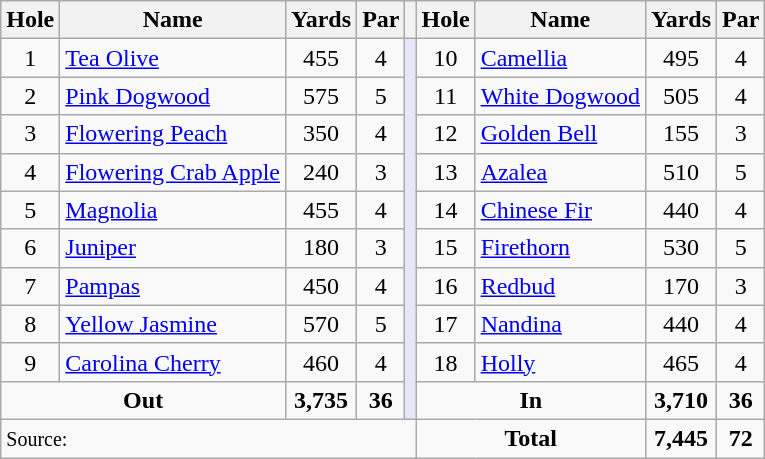<table class=wikitable style="text-align: center">
<tr>
<th>Hole</th>
<th>Name</th>
<th>Yards</th>
<th>Par</th>
<th></th>
<th>Hole</th>
<th>Name</th>
<th>Yards</th>
<th>Par</th>
</tr>
<tr>
<td>1</td>
<td align=left><a href='#'>Tea Olive</a></td>
<td>455</td>
<td>4</td>
<td rowspan=10 style="background:#E6E8FA;"></td>
<td>10</td>
<td align=left><a href='#'>Camellia</a></td>
<td>495</td>
<td>4</td>
</tr>
<tr>
<td>2</td>
<td align=left><a href='#'>Pink Dogwood</a></td>
<td>575</td>
<td>5</td>
<td>11</td>
<td align=left><a href='#'>White Dogwood</a></td>
<td>505</td>
<td>4</td>
</tr>
<tr>
<td>3</td>
<td align=left><a href='#'>Flowering Peach</a></td>
<td>350</td>
<td>4</td>
<td>12</td>
<td align=left><a href='#'>Golden Bell</a></td>
<td>155</td>
<td>3</td>
</tr>
<tr>
<td>4</td>
<td align=left><a href='#'>Flowering Crab Apple</a></td>
<td>240</td>
<td>3</td>
<td>13</td>
<td align=left><a href='#'>Azalea</a></td>
<td>510</td>
<td>5</td>
</tr>
<tr>
<td>5</td>
<td align=left><a href='#'>Magnolia</a></td>
<td>455</td>
<td>4</td>
<td>14</td>
<td align=left><a href='#'>Chinese Fir</a></td>
<td>440</td>
<td>4</td>
</tr>
<tr>
<td>6</td>
<td align=left><a href='#'>Juniper</a></td>
<td>180</td>
<td>3</td>
<td>15</td>
<td align=left><a href='#'>Firethorn</a></td>
<td>530</td>
<td>5</td>
</tr>
<tr>
<td>7</td>
<td align=left><a href='#'>Pampas</a></td>
<td>450</td>
<td>4</td>
<td>16</td>
<td align=left><a href='#'>Redbud</a></td>
<td>170</td>
<td>3</td>
</tr>
<tr>
<td>8</td>
<td align=left><a href='#'>Yellow Jasmine</a></td>
<td>570</td>
<td>5</td>
<td>17</td>
<td align=left><a href='#'>Nandina</a></td>
<td>440</td>
<td>4</td>
</tr>
<tr>
<td>9</td>
<td align=left><a href='#'>Carolina Cherry</a></td>
<td>460</td>
<td>4</td>
<td>18</td>
<td align=left><a href='#'>Holly</a></td>
<td>465</td>
<td>4</td>
</tr>
<tr>
<td colspan=2><strong>Out</strong></td>
<td><strong>3,735</strong></td>
<td><strong>36</strong></td>
<td colspan=2><strong>In</strong></td>
<td><strong>3,710</strong></td>
<td><strong>36</strong></td>
</tr>
<tr>
<td colspan=5 align=left><small>Source:</small></td>
<td colspan=2><strong>Total</strong></td>
<td><strong>7,445</strong></td>
<td><strong>72</strong></td>
</tr>
</table>
